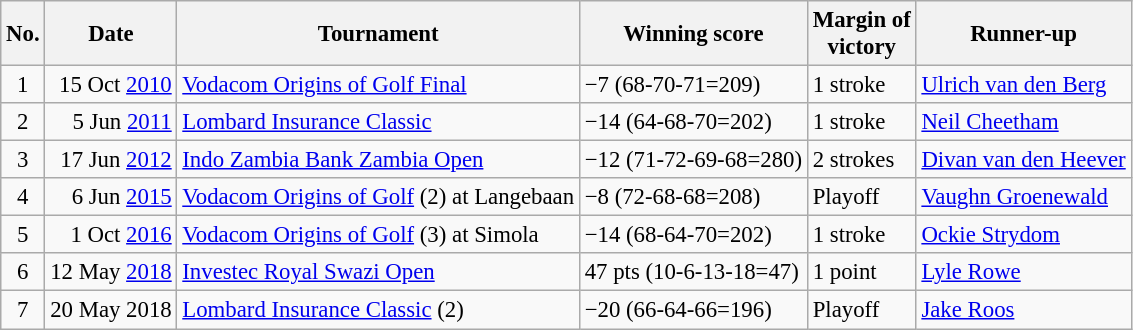<table class="wikitable" style="font-size:95%;">
<tr>
<th>No.</th>
<th>Date</th>
<th>Tournament</th>
<th>Winning score</th>
<th>Margin of<br>victory</th>
<th>Runner-up</th>
</tr>
<tr>
<td align=center>1</td>
<td align=right>15 Oct <a href='#'>2010</a></td>
<td><a href='#'>Vodacom Origins of Golf Final</a></td>
<td>−7 (68-70-71=209)</td>
<td>1 stroke</td>
<td> <a href='#'>Ulrich van den Berg</a></td>
</tr>
<tr>
<td align=center>2</td>
<td align=right>5 Jun <a href='#'>2011</a></td>
<td><a href='#'>Lombard Insurance Classic</a></td>
<td>−14 (64-68-70=202)</td>
<td>1 stroke</td>
<td> <a href='#'>Neil Cheetham</a></td>
</tr>
<tr>
<td align=center>3</td>
<td align=right>17 Jun <a href='#'>2012</a></td>
<td><a href='#'>Indo Zambia Bank Zambia Open</a></td>
<td>−12 (71-72-69-68=280)</td>
<td>2 strokes</td>
<td> <a href='#'>Divan van den Heever</a></td>
</tr>
<tr>
<td align=center>4</td>
<td align=right>6 Jun <a href='#'>2015</a></td>
<td><a href='#'>Vodacom Origins of Golf</a> (2) at Langebaan</td>
<td>−8 (72-68-68=208)</td>
<td>Playoff</td>
<td> <a href='#'>Vaughn Groenewald</a></td>
</tr>
<tr>
<td align=center>5</td>
<td align=right>1 Oct <a href='#'>2016</a></td>
<td><a href='#'>Vodacom Origins of Golf</a> (3) at Simola</td>
<td>−14 (68-64-70=202)</td>
<td>1 stroke</td>
<td> <a href='#'>Ockie Strydom</a></td>
</tr>
<tr>
<td align=center>6</td>
<td align=right>12 May <a href='#'>2018</a></td>
<td><a href='#'>Investec Royal Swazi Open</a></td>
<td>47 pts (10-6-13-18=47)</td>
<td>1 point</td>
<td> <a href='#'>Lyle Rowe</a></td>
</tr>
<tr>
<td align=center>7</td>
<td align=right>20 May 2018</td>
<td><a href='#'>Lombard Insurance Classic</a> (2)</td>
<td>−20 (66-64-66=196)</td>
<td>Playoff</td>
<td> <a href='#'>Jake Roos</a></td>
</tr>
</table>
